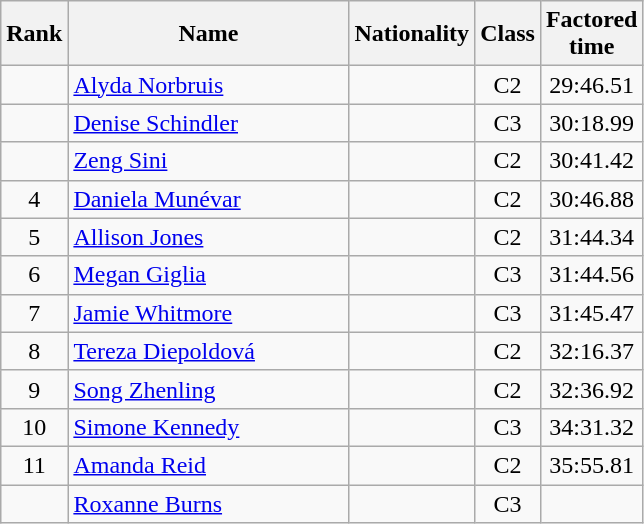<table class="wikitable sortable" style="text-align:center">
<tr>
<th width=20>Rank</th>
<th width=180>Name</th>
<th>Nationality</th>
<th>Class</th>
<th>Factored<br>time</th>
</tr>
<tr>
<td></td>
<td align=left><a href='#'>Alyda Norbruis</a></td>
<td align=left></td>
<td>C2</td>
<td>29:46.51</td>
</tr>
<tr>
<td></td>
<td align=left><a href='#'>Denise Schindler</a></td>
<td align=left></td>
<td>C3</td>
<td>30:18.99</td>
</tr>
<tr>
<td></td>
<td align=left><a href='#'>Zeng Sini</a></td>
<td align=left></td>
<td>C2</td>
<td>30:41.42</td>
</tr>
<tr>
<td>4</td>
<td align=left><a href='#'>Daniela Munévar</a></td>
<td align=left></td>
<td>C2</td>
<td>30:46.88</td>
</tr>
<tr>
<td>5</td>
<td align=left><a href='#'>Allison Jones</a></td>
<td align=left></td>
<td>C2</td>
<td>31:44.34</td>
</tr>
<tr>
<td>6</td>
<td align=left><a href='#'>Megan Giglia</a></td>
<td align=left></td>
<td>C3</td>
<td>31:44.56</td>
</tr>
<tr>
<td>7</td>
<td align=left><a href='#'>Jamie Whitmore</a></td>
<td align=left></td>
<td>C3</td>
<td>31:45.47</td>
</tr>
<tr>
<td>8</td>
<td align=left><a href='#'>Tereza Diepoldová</a></td>
<td align=left></td>
<td>C2</td>
<td>32:16.37</td>
</tr>
<tr>
<td>9</td>
<td align=left><a href='#'>Song Zhenling</a></td>
<td align=left></td>
<td>C2</td>
<td>32:36.92</td>
</tr>
<tr>
<td>10</td>
<td align=left><a href='#'>Simone Kennedy</a></td>
<td align=left></td>
<td>C3</td>
<td>34:31.32</td>
</tr>
<tr>
<td>11</td>
<td align=left><a href='#'>Amanda Reid</a></td>
<td align=left></td>
<td>C2</td>
<td>35:55.81</td>
</tr>
<tr>
<td></td>
<td align=left><a href='#'>Roxanne Burns</a></td>
<td align=left></td>
<td>C3</td>
<td></td>
</tr>
</table>
